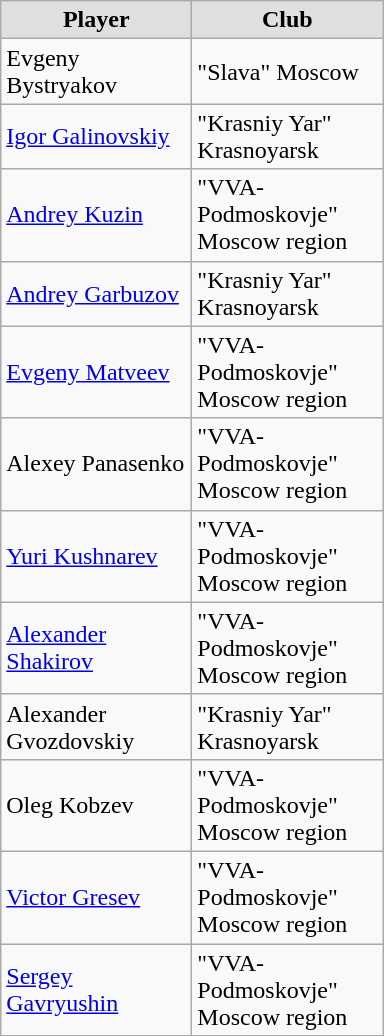<table class="wikitable">
<tr align="center" bgcolor="#dfdfdf">
<td width="120"><strong>Player</strong></td>
<td width="120"><strong>Club</strong></td>
</tr>
<tr align="left">
<td>Evgeny Bystryakov</td>
<td>"Slava" Moscow</td>
</tr>
<tr align="left">
<td><a href='#'>Igor Galinovskiy</a></td>
<td>"Krasniy Yar" Krasnoyarsk</td>
</tr>
<tr align="left">
<td><a href='#'>Andrey Kuzin</a></td>
<td>"VVA-Podmoskovje" Moscow region</td>
</tr>
<tr align="left">
<td><a href='#'>Andrey Garbuzov</a></td>
<td>"Krasniy Yar" Krasnoyarsk</td>
</tr>
<tr align="left">
<td><a href='#'>Evgeny Matveev</a></td>
<td>"VVA-Podmoskovje" Moscow region</td>
</tr>
<tr align="left">
<td>Alexey Panasenko</td>
<td>"VVA-Podmoskovje" Moscow region</td>
</tr>
<tr align="left">
<td><a href='#'>Yuri Kushnarev</a></td>
<td>"VVA-Podmoskovje" Moscow region</td>
</tr>
<tr align="left">
<td><a href='#'>Alexander Shakirov</a></td>
<td>"VVA-Podmoskovje" Moscow region</td>
</tr>
<tr align="left">
<td>Alexander Gvozdovskiy</td>
<td>"Krasniy Yar" Krasnoyarsk</td>
</tr>
<tr align="left">
<td>Oleg Kobzev</td>
<td>"VVA-Podmoskovje" Moscow region</td>
</tr>
<tr align="left">
<td><a href='#'>Victor Gresev</a></td>
<td>"VVA-Podmoskovje" Moscow region</td>
</tr>
<tr align="left">
<td><a href='#'>Sergey Gavryushin</a></td>
<td>"VVA-Podmoskovje" Moscow region</td>
</tr>
</table>
